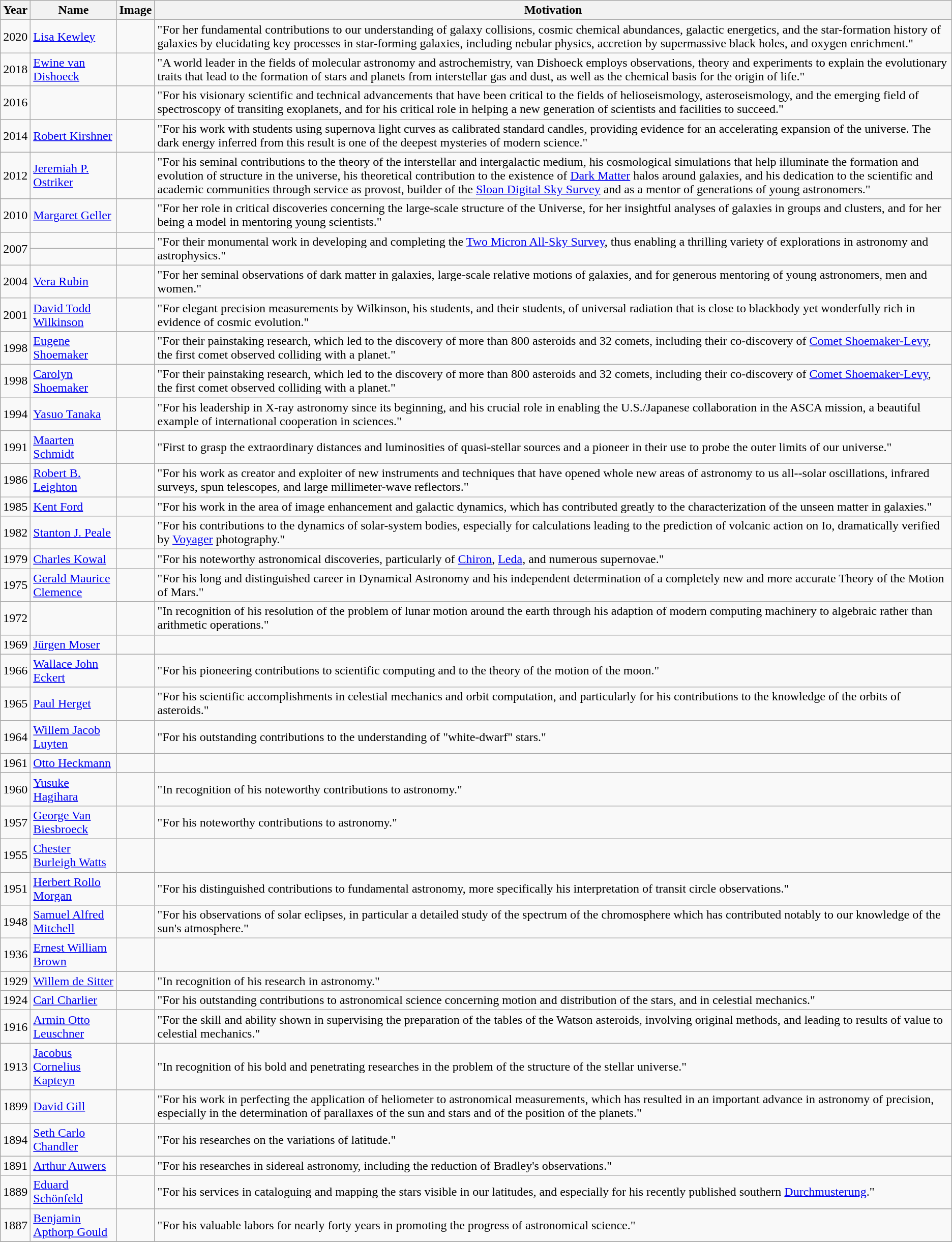<table class="wikitable">
<tr>
<th>Year</th>
<th>Name</th>
<th>Image</th>
<th>Motivation</th>
</tr>
<tr>
<td>2020</td>
<td><a href='#'>Lisa Kewley</a></td>
<td></td>
<td>"For her fundamental contributions to our understanding of galaxy collisions, cosmic chemical abundances, galactic energetics, and the star-formation history of galaxies by elucidating key processes in star-forming galaxies, including nebular physics, accretion by supermassive black holes, and oxygen enrichment."</td>
</tr>
<tr>
<td>2018</td>
<td><a href='#'>Ewine van Dishoeck</a></td>
<td></td>
<td>"A world leader in the fields of molecular astronomy and astrochemistry, van Dishoeck employs observations, theory and experiments to explain the evolutionary traits that lead to the formation of stars and planets from interstellar gas and dust, as well as the chemical basis for the origin of life."</td>
</tr>
<tr>
<td>2016</td>
<td></td>
<td></td>
<td>"For his visionary scientific and technical advancements that have been critical to the fields of helioseismology, asteroseismology, and the emerging field of spectroscopy of transiting exoplanets, and for his critical role in helping a new generation of scientists and facilities to succeed."</td>
</tr>
<tr>
<td>2014</td>
<td><a href='#'>Robert Kirshner</a></td>
<td></td>
<td>"For his work with students using supernova light curves as calibrated standard candles, providing evidence for an accelerating expansion of the universe. The dark energy inferred from this result is one of the deepest mysteries of modern science."</td>
</tr>
<tr>
<td>2012</td>
<td><a href='#'>Jeremiah P. Ostriker</a></td>
<td></td>
<td>"For his seminal contributions to the theory of the interstellar and intergalactic medium, his cosmological simulations that help illuminate the formation and evolution of structure in the universe, his theoretical contribution to the existence of <a href='#'>Dark Matter</a> halos around galaxies, and his dedication to the scientific and academic communities through service as provost, builder of the <a href='#'>Sloan Digital Sky Survey</a> and as a mentor of generations of young astronomers."</td>
</tr>
<tr>
<td>2010</td>
<td><a href='#'>Margaret Geller</a></td>
<td></td>
<td>"For her role in critical discoveries concerning the large-scale structure of the Universe, for her insightful analyses of galaxies in groups and clusters, and for her being a model in mentoring young scientists."</td>
</tr>
<tr>
<td rowspan=2>2007</td>
<td></td>
<td></td>
<td rowspan=2>"For their monumental work in developing and completing the <a href='#'>Two Micron All-Sky Survey</a>, thus enabling a thrilling variety of explorations in astronomy and astrophysics."</td>
</tr>
<tr>
<td></td>
<td></td>
</tr>
<tr>
<td>2004</td>
<td><a href='#'>Vera Rubin</a></td>
<td></td>
<td>"For her seminal observations of dark matter in galaxies, large-scale relative motions of galaxies, and for generous mentoring of young astronomers, men and women."</td>
</tr>
<tr>
<td>2001</td>
<td><a href='#'>David Todd Wilkinson</a></td>
<td></td>
<td>"For elegant precision measurements by Wilkinson, his students, and their students, of universal radiation that is close to blackbody yet wonderfully rich in evidence of cosmic evolution."</td>
</tr>
<tr>
<td>1998</td>
<td><a href='#'>Eugene Shoemaker</a></td>
<td></td>
<td>"For their painstaking research, which led to the discovery of more than 800 asteroids and 32 comets, including their co-discovery of <a href='#'>Comet Shoemaker-Levy</a>, the first comet observed colliding with a planet."</td>
</tr>
<tr>
<td>1998</td>
<td><a href='#'>Carolyn Shoemaker</a></td>
<td></td>
<td>"For their painstaking research, which led to the discovery of more than 800 asteroids and 32 comets, including their co-discovery of <a href='#'>Comet Shoemaker-Levy</a>, the first comet observed colliding with a planet."</td>
</tr>
<tr>
<td>1994</td>
<td><a href='#'>Yasuo Tanaka</a></td>
<td></td>
<td>"For his leadership in X-ray astronomy since its beginning, and his crucial role in enabling the U.S./Japanese collaboration in the ASCA mission, a beautiful example of international cooperation in sciences."</td>
</tr>
<tr>
<td>1991</td>
<td><a href='#'>Maarten Schmidt</a></td>
<td></td>
<td>"First to grasp the extraordinary distances and luminosities of quasi-stellar sources and a pioneer in their use to probe the outer limits of our universe."</td>
</tr>
<tr>
<td>1986</td>
<td><a href='#'>Robert B. Leighton</a></td>
<td></td>
<td>"For his work as creator and exploiter of new instruments and techniques that have opened whole new areas of astronomy to us all--solar oscillations, infrared surveys, spun telescopes, and large millimeter-wave reflectors."</td>
</tr>
<tr>
<td>1985</td>
<td><a href='#'>Kent Ford</a></td>
<td></td>
<td>"For his work in the area of image enhancement and galactic dynamics, which has contributed greatly to the characterization of the unseen matter in galaxies."</td>
</tr>
<tr>
<td>1982</td>
<td><a href='#'>Stanton J. Peale</a></td>
<td></td>
<td>"For his contributions to the dynamics of solar-system bodies, especially for calculations leading to the prediction of volcanic action on Io, dramatically verified by <a href='#'>Voyager</a> photography."</td>
</tr>
<tr>
<td>1979</td>
<td><a href='#'>Charles Kowal</a></td>
<td></td>
<td>"For his noteworthy astronomical discoveries, particularly of <a href='#'>Chiron</a>, <a href='#'>Leda</a>, and numerous supernovae."</td>
</tr>
<tr>
<td>1975</td>
<td><a href='#'>Gerald Maurice Clemence</a></td>
<td></td>
<td>"For his long and distinguished career in Dynamical Astronomy and his independent determination of a completely new and more accurate Theory of the Motion of Mars."</td>
</tr>
<tr>
<td>1972</td>
<td></td>
<td></td>
<td>"In recognition of his resolution of the problem of lunar motion around the earth through his adaption of modern computing machinery to algebraic rather than arithmetic operations."</td>
</tr>
<tr>
<td>1969</td>
<td><a href='#'>Jürgen Moser</a></td>
<td></td>
<td></td>
</tr>
<tr>
<td>1966</td>
<td><a href='#'>Wallace John Eckert</a></td>
<td></td>
<td>"For his pioneering contributions to scientific computing and to the theory of the motion of the moon."</td>
</tr>
<tr>
<td>1965</td>
<td><a href='#'>Paul Herget</a></td>
<td></td>
<td>"For his scientific accomplishments in celestial mechanics and orbit computation, and particularly for his contributions to the knowledge of the orbits of asteroids."</td>
</tr>
<tr>
<td>1964</td>
<td><a href='#'>Willem Jacob Luyten</a></td>
<td></td>
<td>"For his outstanding contributions to the understanding of "white-dwarf" stars."</td>
</tr>
<tr>
<td>1961</td>
<td><a href='#'>Otto Heckmann</a></td>
<td></td>
<td></td>
</tr>
<tr>
<td>1960</td>
<td><a href='#'>Yusuke Hagihara</a></td>
<td></td>
<td>"In recognition of his noteworthy contributions to astronomy."</td>
</tr>
<tr>
<td>1957</td>
<td><a href='#'>George Van Biesbroeck</a></td>
<td></td>
<td>"For his noteworthy contributions to astronomy."</td>
</tr>
<tr>
<td>1955</td>
<td><a href='#'>Chester Burleigh Watts</a></td>
<td></td>
<td></td>
</tr>
<tr>
<td>1951</td>
<td><a href='#'>Herbert Rollo Morgan</a></td>
<td></td>
<td>"For his distinguished contributions to fundamental astronomy, more specifically his interpretation of transit circle observations."</td>
</tr>
<tr>
<td>1948</td>
<td><a href='#'>Samuel Alfred Mitchell</a></td>
<td></td>
<td>"For his observations of solar eclipses, in particular a detailed study of the spectrum of the chromosphere which has contributed notably to our knowledge of the sun's atmosphere."</td>
</tr>
<tr>
<td>1936</td>
<td><a href='#'>Ernest William Brown</a></td>
<td></td>
<td></td>
</tr>
<tr>
<td>1929</td>
<td><a href='#'>Willem de Sitter</a></td>
<td></td>
<td>"In recognition of his research in astronomy."</td>
</tr>
<tr>
<td>1924</td>
<td><a href='#'>Carl Charlier</a></td>
<td></td>
<td>"For his outstanding contributions to astronomical science concerning motion and distribution of the stars, and in celestial mechanics."</td>
</tr>
<tr>
<td>1916</td>
<td><a href='#'>Armin Otto Leuschner</a></td>
<td></td>
<td>"For the skill and ability shown in supervising the preparation of the tables of the Watson asteroids, involving original methods, and leading to results of value to celestial mechanics."</td>
</tr>
<tr>
<td>1913</td>
<td><a href='#'>Jacobus Cornelius Kapteyn</a></td>
<td></td>
<td>"In recognition of his bold and penetrating researches in the problem of the structure of the stellar universe."</td>
</tr>
<tr>
<td>1899</td>
<td><a href='#'>David Gill</a></td>
<td></td>
<td>"For his work in perfecting the application of heliometer to astronomical measurements, which has resulted in an important advance in astronomy of precision, especially in the determination of parallaxes of the sun and stars and of the position of the planets."</td>
</tr>
<tr>
<td>1894</td>
<td><a href='#'>Seth Carlo Chandler</a></td>
<td></td>
<td>"For his researches on the variations of latitude."</td>
</tr>
<tr>
<td>1891</td>
<td><a href='#'>Arthur Auwers</a></td>
<td></td>
<td>"For his researches in sidereal astronomy, including the reduction of Bradley's observations."</td>
</tr>
<tr>
<td>1889</td>
<td><a href='#'>Eduard Schönfeld</a></td>
<td></td>
<td>"For his services in cataloguing and mapping the stars visible in our latitudes, and especially for his recently published southern <a href='#'>Durchmusterung</a>."</td>
</tr>
<tr>
<td>1887</td>
<td><a href='#'>Benjamin Apthorp Gould</a></td>
<td></td>
<td>"For his valuable labors for nearly forty years in promoting the progress of astronomical science."</td>
</tr>
<tr>
</tr>
</table>
